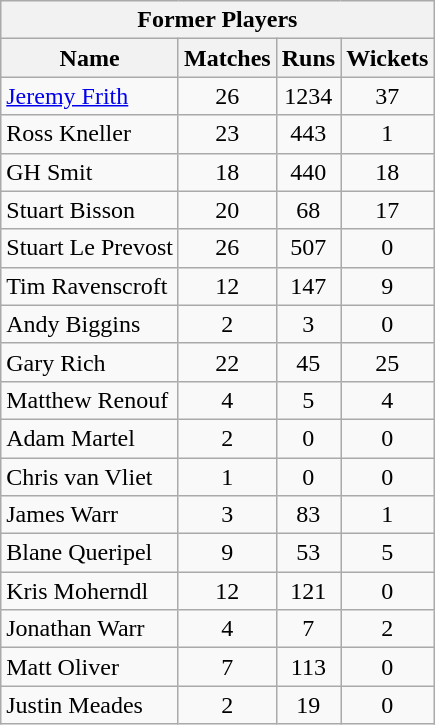<table class="wikitable sortable">
<tr>
<th colspan=4>Former Players</th>
</tr>
<tr>
<th>Name</th>
<th>Matches</th>
<th>Runs</th>
<th>Wickets</th>
</tr>
<tr>
<td><a href='#'>Jeremy Frith</a></td>
<td align=center>26</td>
<td align=center>1234</td>
<td align=center>37</td>
</tr>
<tr>
<td>Ross Kneller</td>
<td align=center>23</td>
<td align=center>443</td>
<td align=center>1</td>
</tr>
<tr>
<td>GH Smit</td>
<td align=center>18</td>
<td align=center>440</td>
<td align=center>18</td>
</tr>
<tr>
<td>Stuart Bisson</td>
<td align=center>20</td>
<td align=center>68</td>
<td align=center>17</td>
</tr>
<tr>
<td>Stuart Le Prevost</td>
<td align=center>26</td>
<td align=center>507</td>
<td align=center>0</td>
</tr>
<tr>
<td>Tim Ravenscroft</td>
<td align=center>12</td>
<td align=center>147</td>
<td align=center>9</td>
</tr>
<tr>
<td>Andy Biggins</td>
<td align=center>2</td>
<td align=center>3</td>
<td align=center>0</td>
</tr>
<tr>
<td>Gary Rich</td>
<td align=center>22</td>
<td align=center>45</td>
<td align=center>25</td>
</tr>
<tr>
<td>Matthew Renouf</td>
<td align=center>4</td>
<td align=center>5</td>
<td align=center>4</td>
</tr>
<tr>
<td>Adam Martel</td>
<td align=center>2</td>
<td align=center>0</td>
<td align=center>0</td>
</tr>
<tr>
<td>Chris van Vliet</td>
<td align=center>1</td>
<td align=center>0</td>
<td align=center>0</td>
</tr>
<tr>
<td>James Warr</td>
<td align=center>3</td>
<td align=center>83</td>
<td align=center>1</td>
</tr>
<tr>
<td>Blane Queripel</td>
<td align=center>9</td>
<td align=center>53</td>
<td align=center>5</td>
</tr>
<tr>
<td>Kris Moherndl</td>
<td align=center>12</td>
<td align=center>121</td>
<td align=center>0</td>
</tr>
<tr>
<td>Jonathan Warr</td>
<td align=center>4</td>
<td align=center>7</td>
<td align=center>2</td>
</tr>
<tr>
<td>Matt Oliver</td>
<td align=center>7</td>
<td align=center>113</td>
<td align=center>0</td>
</tr>
<tr>
<td>Justin Meades</td>
<td align=center>2</td>
<td align=center>19</td>
<td align=center>0</td>
</tr>
</table>
